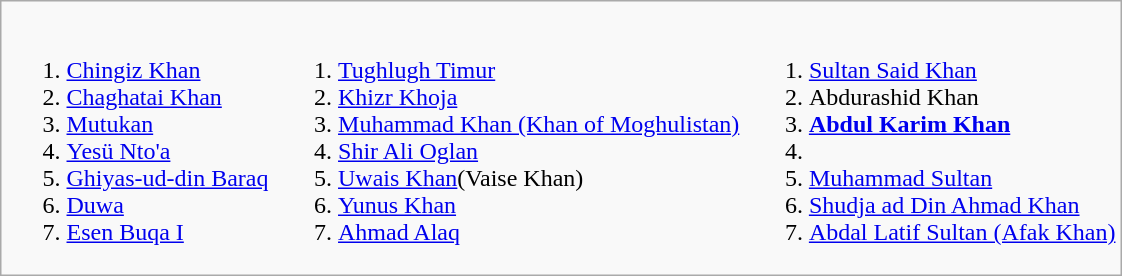<table class="wikitable" style="margin:1em auto 1em auto; page-break-inside:avoid">
<tr valign="top">
<td style="border:none;"><ol><br><li><a href='#'>Chingiz Khan</a></li>
<li><a href='#'>Chaghatai Khan</a></li>
<li><a href='#'>Mutukan</a></li>
<li><a href='#'>Yesü Nto'a</a></li>
<li><a href='#'>Ghiyas-ud-din Baraq</a></li>
<li><a href='#'>Duwa</a></li>
<li><a href='#'>Esen Buqa I</a></li>
</ol></td>
<td style="border:none"><ol><br><li><a href='#'>Tughlugh Timur</a></li>
<li><a href='#'>Khizr Khoja</a></li>
<li><a href='#'>Muhammad Khan (Khan of Moghulistan)</a></li>
<li><a href='#'>Shir Ali Oglan</a></li>
<li><a href='#'>Uwais Khan</a>(Vaise Khan)</li>
<li><a href='#'>Yunus Khan</a></li>
<li><a href='#'>Ahmad Alaq</a><em></li>
</ol></td>
<td style="border:none"><ol><br><li><a href='#'>Sultan Said Khan</a></li>
<li>Abdurashid Khan</li>
<li><a href='#'><strong>Abdul Karim Khan</strong></a><li>
<li><a href='#'>Muhammad Sultan</a></li>
<li><a href='#'>Shudja ad Din Ahmad Khan</a></li>
<li><a href='#'>Abdal Latif Sultan (Afak Khan)</a></li>
</ol></td>
</tr>
</table>
